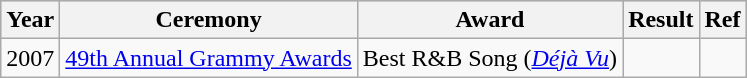<table class="wikitable">
<tr style="background:#ccc; text-align:center;">
<th scope="col">Year</th>
<th scope="col">Ceremony</th>
<th scope="col">Award</th>
<th scope="col">Result</th>
<th>Ref</th>
</tr>
<tr>
<td>2007</td>
<td><a href='#'>49th Annual Grammy Awards</a></td>
<td>Best R&B Song (<em><a href='#'>Déjà Vu</a></em>)</td>
<td></td>
<td style="text-align:center;"></td>
</tr>
</table>
